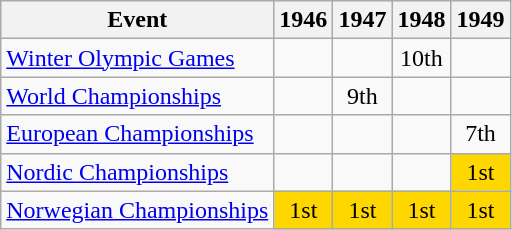<table class="wikitable">
<tr>
<th>Event</th>
<th>1946</th>
<th>1947</th>
<th>1948</th>
<th>1949</th>
</tr>
<tr>
<td><a href='#'>Winter Olympic Games</a></td>
<td></td>
<td></td>
<td align="center">10th</td>
<td></td>
</tr>
<tr>
<td><a href='#'>World Championships</a></td>
<td></td>
<td align="center">9th</td>
<td></td>
<td></td>
</tr>
<tr>
<td><a href='#'>European Championships</a></td>
<td></td>
<td></td>
<td></td>
<td align="center">7th</td>
</tr>
<tr>
<td><a href='#'>Nordic Championships</a></td>
<td></td>
<td></td>
<td></td>
<td align="center" bgcolor="gold">1st</td>
</tr>
<tr>
<td><a href='#'>Norwegian Championships</a></td>
<td align="center" bgcolor="gold">1st</td>
<td align="center" bgcolor="gold">1st</td>
<td align="center" bgcolor="gold">1st</td>
<td align="center" bgcolor="gold">1st</td>
</tr>
</table>
